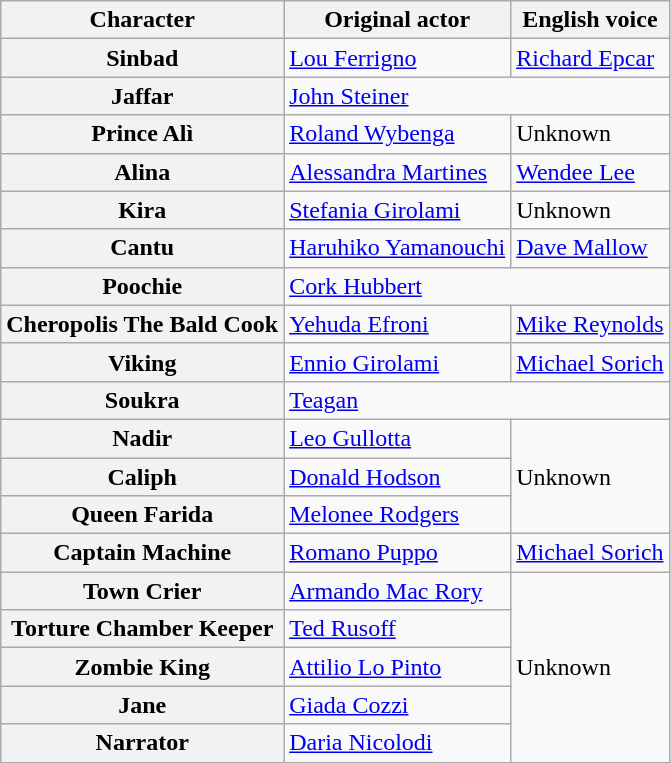<table class="wikitable">
<tr>
<th>Character</th>
<th>Original actor</th>
<th>English voice</th>
</tr>
<tr>
<th>Sinbad</th>
<td><a href='#'>Lou Ferrigno</a></td>
<td><a href='#'>Richard Epcar</a></td>
</tr>
<tr>
<th>Jaffar</th>
<td colspan="2"><a href='#'>John Steiner</a></td>
</tr>
<tr>
<th>Prince Alì</th>
<td><a href='#'>Roland Wybenga</a></td>
<td>Unknown</td>
</tr>
<tr>
<th>Alina</th>
<td><a href='#'>Alessandra Martines</a></td>
<td><a href='#'>Wendee Lee</a></td>
</tr>
<tr>
<th>Kira</th>
<td><a href='#'>Stefania Girolami</a></td>
<td>Unknown</td>
</tr>
<tr>
<th>Cantu</th>
<td><a href='#'>Haruhiko Yamanouchi</a></td>
<td><a href='#'>Dave Mallow</a></td>
</tr>
<tr>
<th>Poochie</th>
<td colspan="2"><a href='#'>Cork Hubbert</a></td>
</tr>
<tr>
<th>Cheropolis The Bald Cook</th>
<td><a href='#'>Yehuda Efroni</a></td>
<td><a href='#'>Mike Reynolds</a></td>
</tr>
<tr>
<th>Viking</th>
<td><a href='#'>Ennio Girolami</a></td>
<td><a href='#'>Michael Sorich</a></td>
</tr>
<tr>
<th>Soukra</th>
<td colspan="2"><a href='#'>Teagan</a></td>
</tr>
<tr>
<th>Nadir</th>
<td><a href='#'>Leo Gullotta</a></td>
<td rowspan="3">Unknown</td>
</tr>
<tr>
<th>Caliph</th>
<td><a href='#'>Donald Hodson</a></td>
</tr>
<tr>
<th>Queen Farida</th>
<td><a href='#'>Melonee Rodgers</a></td>
</tr>
<tr>
<th>Captain Machine</th>
<td><a href='#'>Romano Puppo</a></td>
<td><a href='#'>Michael Sorich</a></td>
</tr>
<tr>
<th>Town Crier</th>
<td><a href='#'>Armando Mac Rory</a></td>
<td rowspan="5">Unknown</td>
</tr>
<tr>
<th>Torture Chamber Keeper</th>
<td><a href='#'>Ted Rusoff</a></td>
</tr>
<tr>
<th>Zombie King</th>
<td><a href='#'>Attilio Lo Pinto</a></td>
</tr>
<tr>
<th>Jane</th>
<td><a href='#'>Giada Cozzi</a></td>
</tr>
<tr>
<th>Narrator</th>
<td><a href='#'>Daria Nicolodi</a></td>
</tr>
</table>
